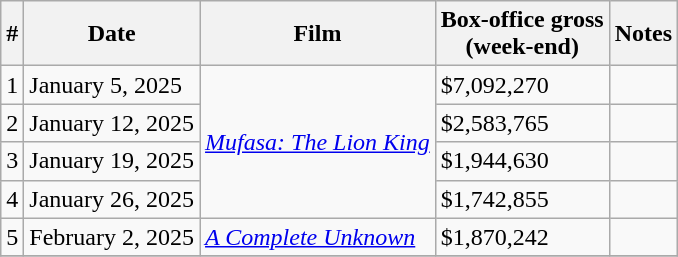<table class="wikitable sortable">
<tr>
<th>#</th>
<th>Date</th>
<th>Film</th>
<th>Box-office gross<br>(week-end)</th>
<th>Notes</th>
</tr>
<tr>
<td>1</td>
<td>January 5, 2025</td>
<td rowspan="4"><em><a href='#'>Mufasa: The Lion King</a></em></td>
<td>$7,092,270</td>
<td></td>
</tr>
<tr>
<td>2</td>
<td>January 12, 2025</td>
<td>$2,583,765</td>
<td></td>
</tr>
<tr>
<td>3</td>
<td>January 19, 2025</td>
<td>$1,944,630</td>
<td></td>
</tr>
<tr>
<td>4</td>
<td>January 26, 2025</td>
<td>$1,742,855</td>
<td></td>
</tr>
<tr>
<td>5</td>
<td>February 2, 2025</td>
<td><em><a href='#'>A Complete Unknown</a></em></td>
<td>$1,870,242</td>
<td></td>
</tr>
<tr>
</tr>
</table>
